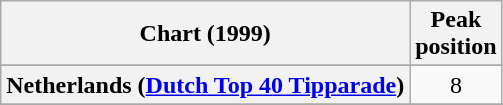<table class="wikitable sortable plainrowheaders">
<tr>
<th scope="col">Chart (1999)</th>
<th scope="col">Peak<br>position</th>
</tr>
<tr>
</tr>
<tr>
</tr>
<tr>
<th scope="row">Netherlands (<a href='#'>Dutch Top 40 Tipparade</a>)</th>
<td align="center">8</td>
</tr>
<tr>
</tr>
<tr>
</tr>
<tr>
</tr>
<tr>
</tr>
<tr>
</tr>
<tr>
</tr>
<tr>
</tr>
<tr>
</tr>
<tr>
</tr>
<tr>
</tr>
</table>
